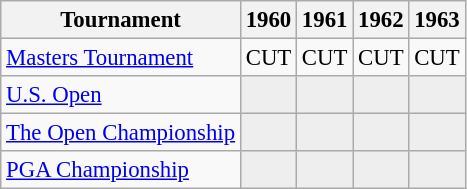<table class="wikitable" style="font-size:95%;text-align:center;">
<tr>
<th>Tournament</th>
<th>1960</th>
<th>1961</th>
<th>1962</th>
<th>1963</th>
</tr>
<tr>
<td align=left><a href='#'>Masters Tournament</a></td>
<td>CUT</td>
<td>CUT</td>
<td>CUT</td>
<td>CUT</td>
</tr>
<tr>
<td align=left><a href='#'>U.S. Open</a></td>
<td style="background:#eeeeee;"></td>
<td style="background:#eeeeee;"></td>
<td style="background:#eeeeee;"></td>
<td style="background:#eeeeee;"></td>
</tr>
<tr>
<td align=left><a href='#'>The Open Championship</a></td>
<td style="background:#eeeeee;"></td>
<td style="background:#eeeeee;"></td>
<td style="background:#eeeeee;"></td>
<td style="background:#eeeeee;"></td>
</tr>
<tr>
<td align=left><a href='#'>PGA Championship</a></td>
<td style="background:#eeeeee;"></td>
<td style="background:#eeeeee;"></td>
<td style="background:#eeeeee;"></td>
<td style="background:#eeeeee;"></td>
</tr>
</table>
